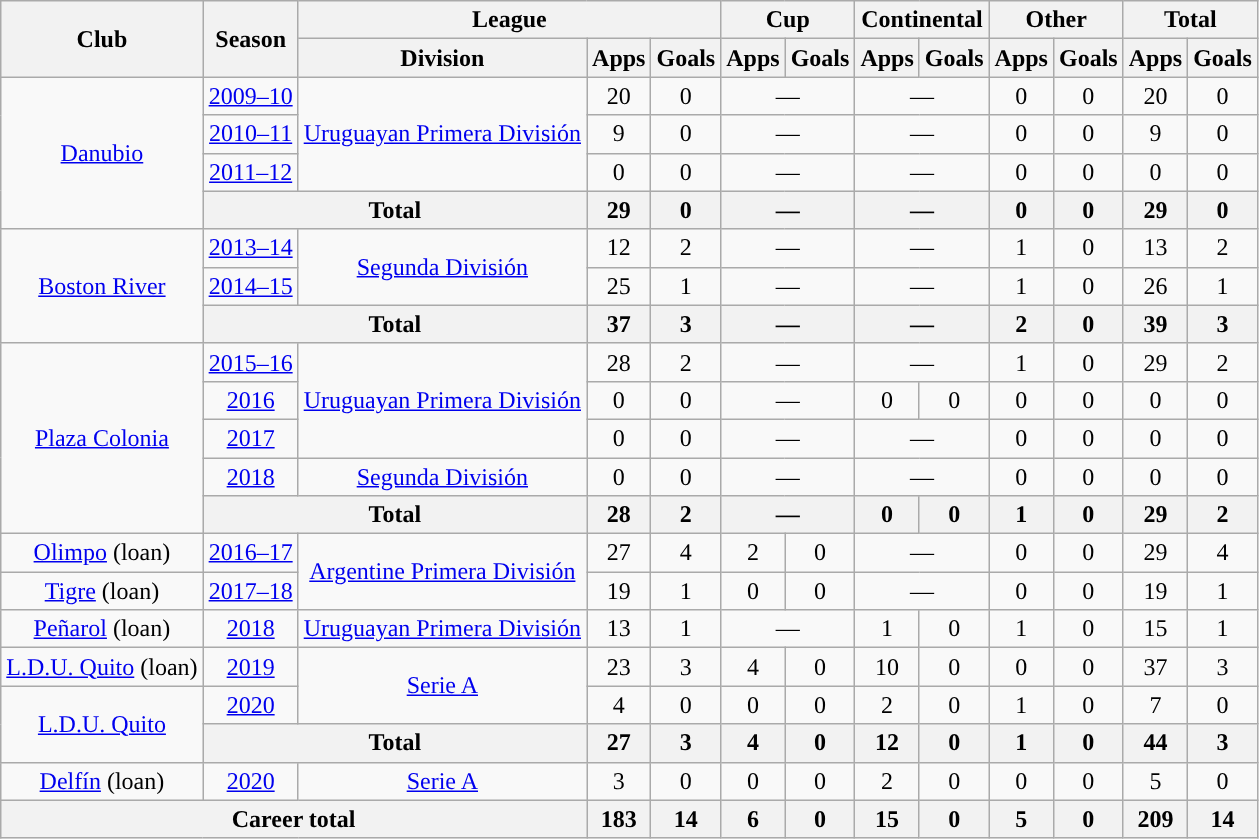<table class="wikitable" style="text-align:center">
<tr>
<th rowspan="2">Club</th>
<th rowspan="2">Season</th>
<th colspan="3">League</th>
<th colspan="2">Cup</th>
<th colspan="2">Continental</th>
<th colspan="2">Other</th>
<th colspan="2">Total</th>
</tr>
<tr>
<th>Division</th>
<th>Apps</th>
<th>Goals</th>
<th>Apps</th>
<th>Goals</th>
<th>Apps</th>
<th>Goals</th>
<th>Apps</th>
<th>Goals</th>
<th>Apps</th>
<th>Goals</th>
</tr>
<tr>
<td rowspan="4"><a href='#'>Danubio</a></td>
<td><a href='#'>2009–10</a></td>
<td rowspan="3"><a href='#'>Uruguayan Primera División</a></td>
<td>20</td>
<td>0</td>
<td colspan="2">—</td>
<td colspan="2">—</td>
<td>0</td>
<td>0</td>
<td>20</td>
<td>0</td>
</tr>
<tr>
<td><a href='#'>2010–11</a></td>
<td>9</td>
<td>0</td>
<td colspan="2">—</td>
<td colspan="2">—</td>
<td>0</td>
<td>0</td>
<td>9</td>
<td>0</td>
</tr>
<tr>
<td><a href='#'>2011–12</a></td>
<td>0</td>
<td>0</td>
<td colspan="2">—</td>
<td colspan="2">—</td>
<td>0</td>
<td>0</td>
<td>0</td>
<td>0</td>
</tr>
<tr>
<th colspan="2">Total</th>
<th>29</th>
<th>0</th>
<th colspan="2">—</th>
<th colspan="2">—</th>
<th>0</th>
<th>0</th>
<th>29</th>
<th>0</th>
</tr>
<tr>
<td rowspan="3"><a href='#'>Boston River</a></td>
<td><a href='#'>2013–14</a></td>
<td rowspan="2"><a href='#'>Segunda División</a></td>
<td>12</td>
<td>2</td>
<td colspan="2">—</td>
<td colspan="2">—</td>
<td>1</td>
<td>0</td>
<td>13</td>
<td>2</td>
</tr>
<tr>
<td><a href='#'>2014–15</a></td>
<td>25</td>
<td>1</td>
<td colspan="2">—</td>
<td colspan="2">—</td>
<td>1</td>
<td>0</td>
<td>26</td>
<td>1</td>
</tr>
<tr>
<th colspan="2">Total</th>
<th>37</th>
<th>3</th>
<th colspan="2">—</th>
<th colspan="2">—</th>
<th>2</th>
<th>0</th>
<th>39</th>
<th>3</th>
</tr>
<tr>
<td rowspan="5"><a href='#'>Plaza Colonia</a></td>
<td><a href='#'>2015–16</a></td>
<td rowspan="3"><a href='#'>Uruguayan Primera División</a></td>
<td>28</td>
<td>2</td>
<td colspan="2">—</td>
<td colspan="2">—</td>
<td>1</td>
<td>0</td>
<td>29</td>
<td>2</td>
</tr>
<tr>
<td><a href='#'>2016</a></td>
<td>0</td>
<td>0</td>
<td colspan="2">—</td>
<td>0</td>
<td>0</td>
<td>0</td>
<td>0</td>
<td>0</td>
<td>0</td>
</tr>
<tr>
<td><a href='#'>2017</a></td>
<td>0</td>
<td>0</td>
<td colspan="2">—</td>
<td colspan="2">—</td>
<td>0</td>
<td>0</td>
<td>0</td>
<td>0</td>
</tr>
<tr>
<td><a href='#'>2018</a></td>
<td rowspan="1"><a href='#'>Segunda División</a></td>
<td>0</td>
<td>0</td>
<td colspan="2">—</td>
<td colspan="2">—</td>
<td>0</td>
<td>0</td>
<td>0</td>
<td>0</td>
</tr>
<tr>
<th colspan="2">Total</th>
<th>28</th>
<th>2</th>
<th colspan="2">—</th>
<th>0</th>
<th>0</th>
<th>1</th>
<th>0</th>
<th>29</th>
<th>2</th>
</tr>
<tr>
<td rowspan="1"><a href='#'>Olimpo</a> (loan)</td>
<td><a href='#'>2016–17</a></td>
<td rowspan="2"><a href='#'>Argentine Primera División</a></td>
<td>27</td>
<td>4</td>
<td>2</td>
<td>0</td>
<td colspan="2">—</td>
<td>0</td>
<td>0</td>
<td>29</td>
<td>4</td>
</tr>
<tr>
<td rowspan="1"><a href='#'>Tigre</a> (loan)</td>
<td><a href='#'>2017–18</a></td>
<td>19</td>
<td>1</td>
<td>0</td>
<td>0</td>
<td colspan="2">—</td>
<td>0</td>
<td>0</td>
<td>19</td>
<td>1</td>
</tr>
<tr>
<td rowspan="1"><a href='#'>Peñarol</a> (loan)</td>
<td><a href='#'>2018</a></td>
<td rowspan="1"><a href='#'>Uruguayan Primera División</a></td>
<td>13</td>
<td>1</td>
<td colspan="2">—</td>
<td>1</td>
<td>0</td>
<td>1</td>
<td>0</td>
<td>15</td>
<td>1</td>
</tr>
<tr>
<td rowspan="1"><a href='#'>L.D.U. Quito</a> (loan)</td>
<td><a href='#'>2019</a></td>
<td rowspan="2"><a href='#'>Serie A</a></td>
<td>23</td>
<td>3</td>
<td>4</td>
<td>0</td>
<td>10</td>
<td>0</td>
<td>0</td>
<td>0</td>
<td>37</td>
<td>3</td>
</tr>
<tr>
<td rowspan="2"><a href='#'>L.D.U. Quito</a></td>
<td><a href='#'>2020</a></td>
<td>4</td>
<td>0</td>
<td>0</td>
<td>0</td>
<td>2</td>
<td>0</td>
<td>1</td>
<td>0</td>
<td>7</td>
<td>0</td>
</tr>
<tr>
<th colspan="2">Total</th>
<th>27</th>
<th>3</th>
<th>4</th>
<th>0</th>
<th>12</th>
<th>0</th>
<th>1</th>
<th>0</th>
<th>44</th>
<th>3</th>
</tr>
<tr>
<td rowspan="1"><a href='#'>Delfín</a> (loan)</td>
<td><a href='#'>2020</a></td>
<td rowspan="1"><a href='#'>Serie A</a></td>
<td>3</td>
<td>0</td>
<td>0</td>
<td>0</td>
<td>2</td>
<td>0</td>
<td>0</td>
<td>0</td>
<td>5</td>
<td>0</td>
</tr>
<tr>
<th colspan="3">Career total</th>
<th>183</th>
<th>14</th>
<th>6</th>
<th>0</th>
<th>15</th>
<th>0</th>
<th>5</th>
<th>0</th>
<th>209</th>
<th>14</th>
</tr>
</table>
